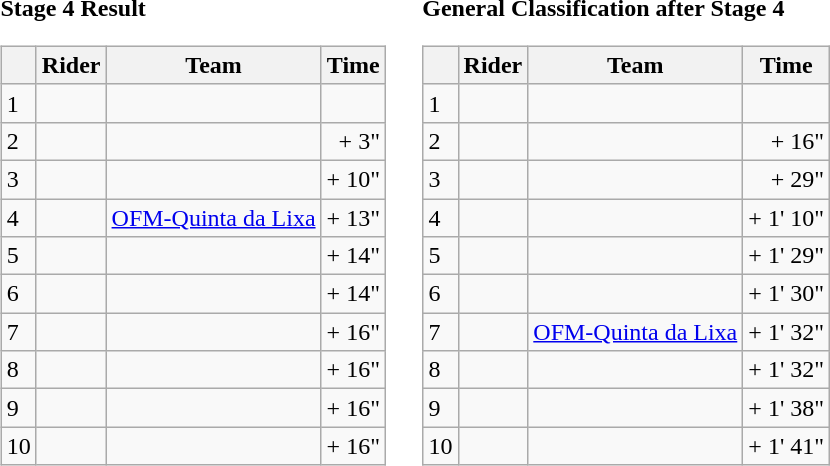<table>
<tr>
<td><strong>Stage 4 Result</strong><br><table class="wikitable">
<tr>
<th></th>
<th>Rider</th>
<th>Team</th>
<th>Time</th>
</tr>
<tr>
<td>1</td>
<td></td>
<td></td>
<td align="right"></td>
</tr>
<tr>
<td>2</td>
<td> </td>
<td></td>
<td align="right">+ 3"</td>
</tr>
<tr>
<td>3</td>
<td> </td>
<td></td>
<td align="right">+ 10"</td>
</tr>
<tr>
<td>4</td>
<td></td>
<td><a href='#'>OFM-Quinta da Lixa</a></td>
<td align="right">+ 13"</td>
</tr>
<tr>
<td>5</td>
<td></td>
<td></td>
<td align="right">+ 14"</td>
</tr>
<tr>
<td>6</td>
<td></td>
<td></td>
<td align="right">+ 14"</td>
</tr>
<tr>
<td>7</td>
<td></td>
<td></td>
<td align="right">+ 16"</td>
</tr>
<tr>
<td>8</td>
<td></td>
<td></td>
<td align="right">+ 16"</td>
</tr>
<tr>
<td>9</td>
<td></td>
<td></td>
<td align="right">+ 16"</td>
</tr>
<tr>
<td>10</td>
<td></td>
<td></td>
<td align="right">+ 16"</td>
</tr>
</table>
</td>
<td></td>
<td><strong>General Classification after Stage 4</strong><br><table class="wikitable">
<tr>
<th></th>
<th>Rider</th>
<th>Team</th>
<th>Time</th>
</tr>
<tr>
<td>1</td>
<td> </td>
<td></td>
<td align="right"></td>
</tr>
<tr>
<td>2</td>
<td></td>
<td></td>
<td align="right">+ 16"</td>
</tr>
<tr>
<td>3</td>
<td> </td>
<td></td>
<td align="right">+ 29"</td>
</tr>
<tr>
<td>4</td>
<td></td>
<td></td>
<td align="right">+ 1' 10"</td>
</tr>
<tr>
<td>5</td>
<td></td>
<td></td>
<td align="right">+ 1' 29"</td>
</tr>
<tr>
<td>6</td>
<td></td>
<td></td>
<td align="right">+ 1' 30"</td>
</tr>
<tr>
<td>7</td>
<td></td>
<td><a href='#'>OFM-Quinta da Lixa</a></td>
<td align="right">+ 1' 32"</td>
</tr>
<tr>
<td>8</td>
<td></td>
<td></td>
<td align="right">+ 1' 32"</td>
</tr>
<tr>
<td>9</td>
<td></td>
<td></td>
<td align="right">+ 1' 38"</td>
</tr>
<tr>
<td>10</td>
<td></td>
<td></td>
<td align="right">+ 1' 41"</td>
</tr>
</table>
</td>
</tr>
</table>
